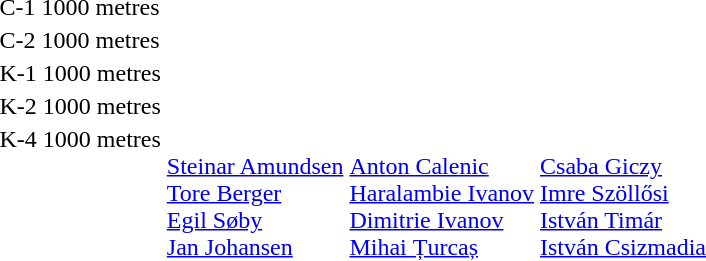<table>
<tr valign="top">
<td>C-1 1000 metres<br></td>
<td></td>
<td></td>
<td></td>
</tr>
<tr valign="top">
<td>C-2 1000 metres<br></td>
<td></td>
<td></td>
<td></td>
</tr>
<tr valign="top">
<td>K-1 1000 metres<br></td>
<td></td>
<td></td>
<td></td>
</tr>
<tr valign="top">
<td>K-2 1000 metres<br></td>
<td></td>
<td></td>
<td></td>
</tr>
<tr valign="top">
<td>K-4 1000 metres<br></td>
<td><br><a href='#'>Steinar Amundsen</a><br><a href='#'>Tore Berger</a><br><a href='#'>Egil Søby</a><br><a href='#'>Jan Johansen</a></td>
<td><br><a href='#'>Anton Calenic</a><br><a href='#'>Haralambie Ivanov</a><br><a href='#'>Dimitrie Ivanov</a><br><a href='#'>Mihai Țurcaș</a></td>
<td><br><a href='#'>Csaba Giczy</a><br><a href='#'>Imre Szöllősi</a><br><a href='#'>István Timár</a><br><a href='#'>István Csizmadia</a></td>
</tr>
</table>
